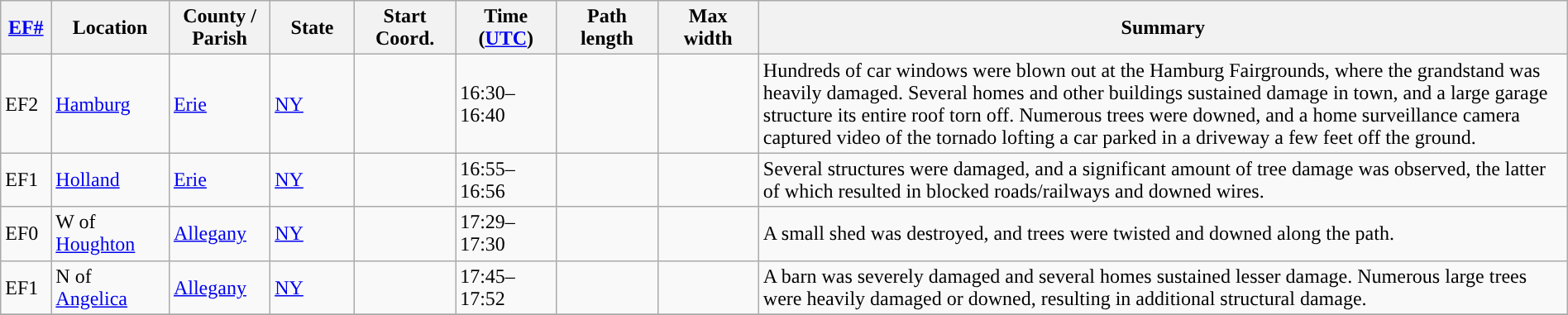<table class="wikitable sortable" style="width:100%;">
<tr>
<th scope="col"  style="width:3%; text-align:center;"><a href='#'>EF#</a></th>
<th scope="col"  style="width:7%; text-align:center;" class="unsortable">Location</th>
<th scope="col"  style="width:6%; text-align:center;" class="unsortable">County / Parish</th>
<th scope="col"  style="width:5%; text-align:center;">State</th>
<th scope="col"  style="width:6%; text-align:center;">Start Coord.</th>
<th scope="col"  style="width:6%; text-align:center;">Time (<a href='#'>UTC</a>)</th>
<th scope="col"  style="width:6%; text-align:center;">Path length</th>
<th scope="col"  style="width:6%; text-align:center;">Max width</th>
<th scope="col" class="unsortable" style="width:48%; text-align:center;">Summary</th>
</tr>
<tr>
<td>EF2</td>
<td><a href='#'>Hamburg</a></td>
<td><a href='#'>Erie</a></td>
<td><a href='#'>NY</a></td>
<td></td>
<td>16:30–16:40</td>
<td></td>
<td></td>
<td>Hundreds of car windows were blown out at the Hamburg Fairgrounds, where the grandstand was heavily damaged. Several homes and other buildings sustained damage in town, and a large garage structure its entire roof torn off. Numerous trees were downed, and a home surveillance camera captured video of the tornado lofting a car parked in a driveway a few feet off the ground.</td>
</tr>
<tr>
<td>EF1</td>
<td><a href='#'>Holland</a></td>
<td><a href='#'>Erie</a></td>
<td><a href='#'>NY</a></td>
<td></td>
<td>16:55–16:56</td>
<td></td>
<td></td>
<td>Several structures were damaged, and a significant amount of tree damage was observed, the latter of which resulted in blocked roads/railways and downed wires.</td>
</tr>
<tr>
<td>EF0</td>
<td>W of <a href='#'>Houghton</a></td>
<td><a href='#'>Allegany</a></td>
<td><a href='#'>NY</a></td>
<td></td>
<td>17:29–17:30</td>
<td></td>
<td></td>
<td>A small shed was destroyed, and trees were twisted and downed along the path.</td>
</tr>
<tr>
<td>EF1</td>
<td>N of <a href='#'>Angelica</a></td>
<td><a href='#'>Allegany</a></td>
<td><a href='#'>NY</a></td>
<td></td>
<td>17:45–17:52</td>
<td></td>
<td></td>
<td>A barn was severely damaged and several homes sustained lesser damage. Numerous large trees were heavily damaged or downed, resulting in additional structural damage.</td>
</tr>
<tr>
</tr>
</table>
